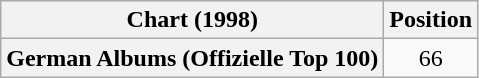<table class="wikitable plainrowheaders" style="text-align:center">
<tr>
<th scope="col">Chart (1998)</th>
<th scope="col">Position</th>
</tr>
<tr>
<th scope="row">German Albums (Offizielle Top 100)</th>
<td>66</td>
</tr>
</table>
